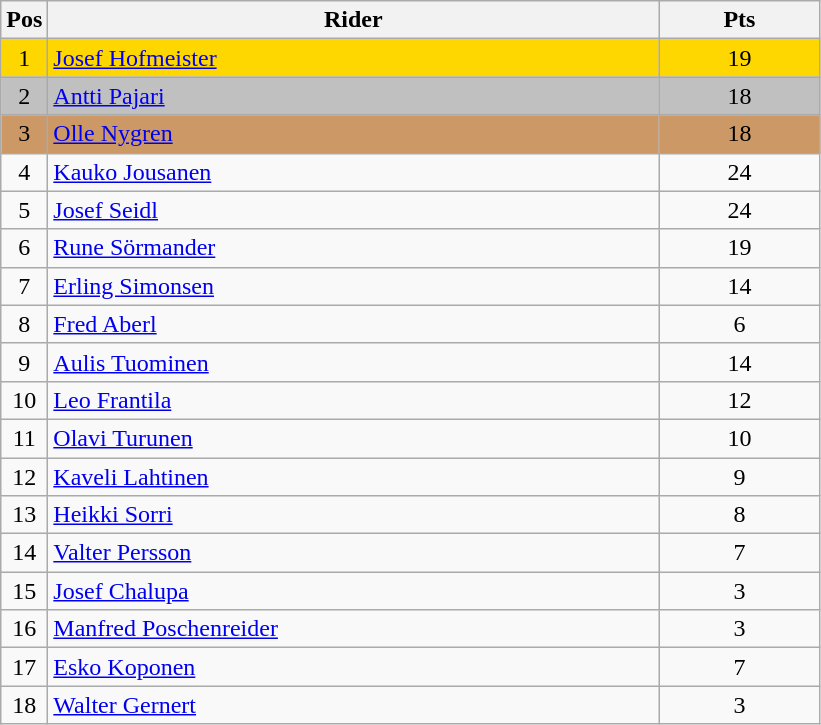<table class="wikitable" style="font-size: 100%">
<tr>
<th width=20>Pos</th>
<th width=400>Rider</th>
<th width=100>Pts</th>
</tr>
<tr align=center style="background-color: gold;">
<td>1</td>
<td align="left"> <a href='#'>Josef Hofmeister</a></td>
<td>19</td>
</tr>
<tr align=center style="background-color: silver;">
<td>2</td>
<td align="left"> <a href='#'>Antti Pajari</a></td>
<td>18</td>
</tr>
<tr align=center style="background-color: #cc9966;">
<td>3</td>
<td align="left"> <a href='#'>Olle Nygren</a></td>
<td>18</td>
</tr>
<tr align=center>
<td>4</td>
<td align="left"> <a href='#'>Kauko Jousanen</a></td>
<td>24</td>
</tr>
<tr align=center>
<td>5</td>
<td align="left"> <a href='#'>Josef Seidl</a></td>
<td>24</td>
</tr>
<tr align=center>
<td>6</td>
<td align="left"> <a href='#'>Rune Sörmander</a></td>
<td>19</td>
</tr>
<tr align=center>
<td>7</td>
<td align="left"> <a href='#'>Erling Simonsen</a></td>
<td>14</td>
</tr>
<tr align=center>
<td>8</td>
<td align="left"> <a href='#'>Fred Aberl</a></td>
<td>6</td>
</tr>
<tr align=center>
<td>9</td>
<td align="left"> <a href='#'>Aulis Tuominen</a></td>
<td>14</td>
</tr>
<tr align=center>
<td>10</td>
<td align="left"> <a href='#'>Leo Frantila </a></td>
<td>12</td>
</tr>
<tr align=center>
<td>11</td>
<td align="left"> <a href='#'>Olavi Turunen</a></td>
<td>10</td>
</tr>
<tr align=center>
<td>12</td>
<td align="left"> <a href='#'>Kaveli Lahtinen</a></td>
<td>9</td>
</tr>
<tr align=center>
<td>13</td>
<td align="left"> <a href='#'>Heikki Sorri</a></td>
<td>8</td>
</tr>
<tr align=center>
<td>14</td>
<td align="left"> <a href='#'>Valter Persson</a></td>
<td>7</td>
</tr>
<tr align=center>
<td>15</td>
<td align="left"> <a href='#'>Josef Chalupa</a></td>
<td>3</td>
</tr>
<tr align=center>
<td>16</td>
<td align="left"> <a href='#'>Manfred Poschenreider</a></td>
<td>3</td>
</tr>
<tr align=center>
<td>17</td>
<td align="left"> <a href='#'>Esko Koponen </a></td>
<td>7</td>
</tr>
<tr align=center>
<td>18</td>
<td align="left"> <a href='#'>Walter Gernert</a></td>
<td>3</td>
</tr>
</table>
